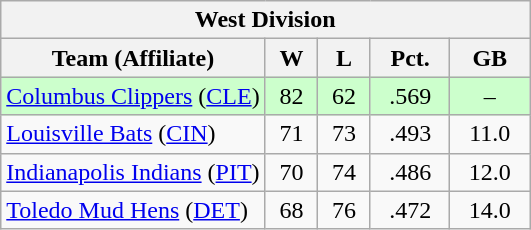<table class="wikitable">
<tr>
<th colspan="5">West Division</th>
</tr>
<tr>
<th width="50%">Team (Affiliate)</th>
<th>W</th>
<th>L</th>
<th>Pct.</th>
<th>GB</th>
</tr>
<tr align=center bgcolor=ccffcc>
<td align=left><a href='#'>Columbus Clippers</a> (<a href='#'>CLE</a>)</td>
<td>82</td>
<td>62</td>
<td>.569</td>
<td>–</td>
</tr>
<tr align=center>
<td align=left><a href='#'>Louisville Bats</a> (<a href='#'>CIN</a>)</td>
<td>71</td>
<td>73</td>
<td>.493</td>
<td>11.0</td>
</tr>
<tr align=center>
<td align=left><a href='#'>Indianapolis Indians</a> (<a href='#'>PIT</a>)</td>
<td>70</td>
<td>74</td>
<td>.486</td>
<td>12.0</td>
</tr>
<tr align=center>
<td align=left><a href='#'>Toledo Mud Hens</a> (<a href='#'>DET</a>)</td>
<td>68</td>
<td>76</td>
<td>.472</td>
<td>14.0</td>
</tr>
</table>
